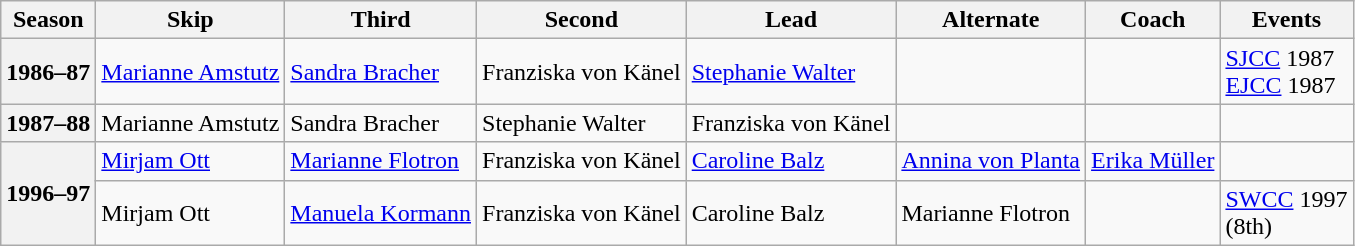<table class="wikitable">
<tr>
<th scope="col">Season</th>
<th scope="col">Skip</th>
<th scope="col">Third</th>
<th scope="col">Second</th>
<th scope="col">Lead</th>
<th scope="col">Alternate</th>
<th scope="col">Coach</th>
<th scope="col">Events</th>
</tr>
<tr>
<th scope="row">1986–87</th>
<td><a href='#'>Marianne Amstutz</a></td>
<td><a href='#'>Sandra Bracher</a></td>
<td>Franziska von Känel</td>
<td><a href='#'>Stephanie Walter</a></td>
<td></td>
<td></td>
<td><a href='#'>SJCC</a> 1987 <br><a href='#'>EJCC</a> 1987 </td>
</tr>
<tr>
<th scope="row">1987–88</th>
<td>Marianne Amstutz</td>
<td>Sandra Bracher</td>
<td>Stephanie Walter</td>
<td>Franziska von Känel</td>
<td></td>
<td></td>
<td> </td>
</tr>
<tr>
<th scope="row" rowspan=2>1996–97</th>
<td><a href='#'>Mirjam Ott</a></td>
<td><a href='#'>Marianne Flotron</a></td>
<td>Franziska von Känel</td>
<td><a href='#'>Caroline Balz</a></td>
<td><a href='#'>Annina von Planta</a></td>
<td><a href='#'>Erika Müller</a></td>
<td> </td>
</tr>
<tr>
<td>Mirjam Ott</td>
<td><a href='#'>Manuela Kormann</a></td>
<td>Franziska von Känel</td>
<td>Caroline Balz</td>
<td>Marianne Flotron</td>
<td></td>
<td><a href='#'>SWCC</a> 1997 <br> (8th)</td>
</tr>
</table>
